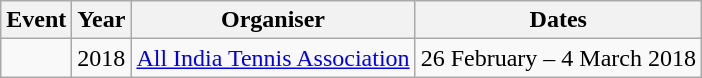<table class="wikitable">
<tr>
<th>Event</th>
<th>Year</th>
<th>Organiser</th>
<th>Dates</th>
</tr>
<tr>
<td></td>
<td>2018</td>
<td><a href='#'>All India Tennis Association</a></td>
<td>26 February – 4 March 2018</td>
</tr>
</table>
